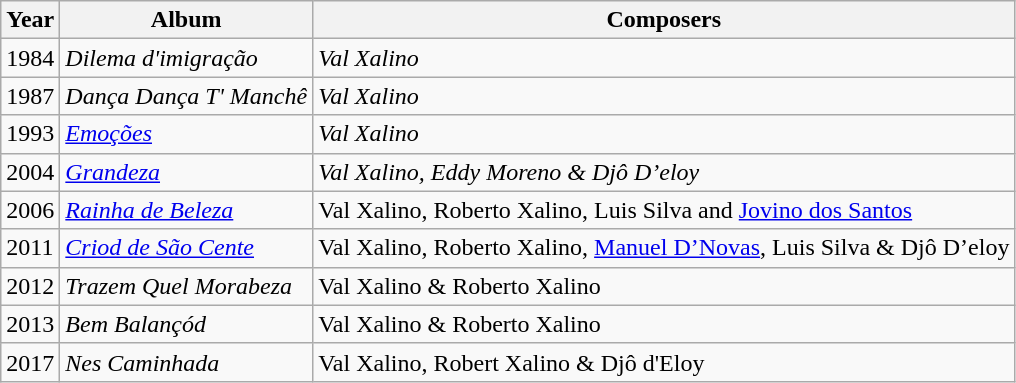<table class="wikitable">
<tr>
<th rowspan="1">Year</th>
<th rowspan="1">Album</th>
<th rowspan="1">Composers</th>
</tr>
<tr>
<td>1984</td>
<td><em>Dilema d'imigração</em></td>
<td><em>Val Xalino</em></td>
</tr>
<tr>
<td>1987</td>
<td><em>Dança Dança T' Manchê</em></td>
<td><em>Val Xalino</em></td>
</tr>
<tr>
<td>1993</td>
<td><em><a href='#'>Emoções</a></em></td>
<td><em>Val Xalino</em></td>
</tr>
<tr>
<td>2004</td>
<td><em><a href='#'>Grandeza</a></em></td>
<td><em>Val Xalino, Eddy Moreno & Djô D’eloy </em></td>
</tr>
<tr>
<td>2006</td>
<td><em><a href='#'>Rainha de Beleza</a></em></td>
<td>Val Xalino, Roberto Xalino, Luis Silva and <a href='#'>Jovino dos Santos</a></td>
</tr>
<tr>
<td>2011</td>
<td><em><a href='#'>Criod de São Cente</a></em></td>
<td>Val Xalino, Roberto Xalino, <a href='#'>Manuel D’Novas</a>, Luis Silva & Djô D’eloy</td>
</tr>
<tr>
<td>2012</td>
<td><em>Trazem Quel Morabeza</em></td>
<td>Val Xalino & Roberto Xalino</td>
</tr>
<tr>
<td>2013</td>
<td><em>Bem Balançód</em></td>
<td>Val Xalino & Roberto Xalino</td>
</tr>
<tr>
<td>2017</td>
<td><em>Nes Caminhada</em></td>
<td>Val Xalino, Robert Xalino & Djô d'Eloy</td>
</tr>
</table>
